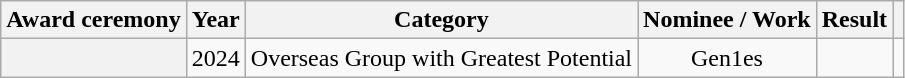<table class="wikitable plainrowheaders" style="text-align:center">
<tr>
<th scope="col">Award ceremony</th>
<th scope="col">Year</th>
<th scope="col">Category </th>
<th scope="col">Nominee / Work</th>
<th scope="col">Result</th>
<th scope="col" class="unsortable"></th>
</tr>
<tr>
<th scope="row" rowspan="4"></th>
<td>2024</td>
<td style="text-align:left">Overseas Group with Greatest Potential</td>
<td>Gen1es</td>
<td></td>
<td></td>
</tr>
</table>
